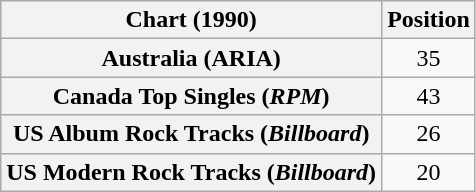<table class="wikitable sortable plainrowheaders" style="text-align:center">
<tr>
<th scope="col">Chart (1990)</th>
<th scope="col">Position</th>
</tr>
<tr>
<th scope="row">Australia (ARIA)</th>
<td>35</td>
</tr>
<tr>
<th scope="row">Canada Top Singles (<em>RPM</em>)</th>
<td>43</td>
</tr>
<tr>
<th scope="row">US Album Rock Tracks (<em>Billboard</em>)</th>
<td>26</td>
</tr>
<tr>
<th scope="row">US Modern Rock Tracks (<em>Billboard</em>)</th>
<td>20</td>
</tr>
</table>
